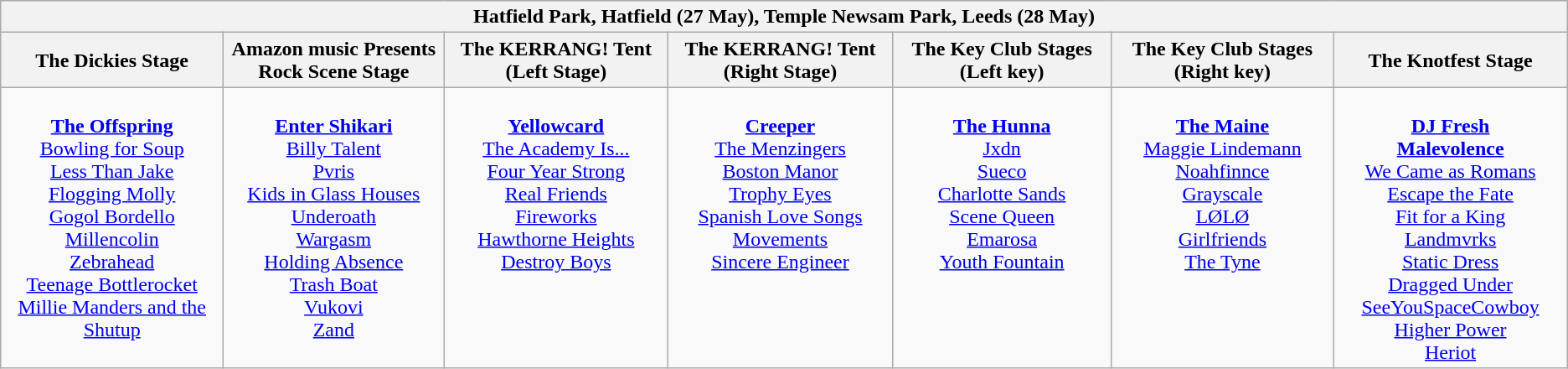<table class="wikitable">
<tr>
<th colspan="7"><strong>Hatfield Park, Hatfield (27 May), Temple Newsam Park, Leeds (28 May)</strong></th>
</tr>
<tr>
<th>The Dickies Stage</th>
<th>Amazon music Presents Rock Scene Stage</th>
<th>The KERRANG! Tent (Left Stage)</th>
<th>The KERRANG! Tent (Right Stage)</th>
<th>The Key Club Stages (Left key)</th>
<th>The Key Club Stages (Right key)</th>
<th>The Knotfest Stage</th>
</tr>
<tr>
<td valign="top" align="center" width="185"><br><strong><a href='#'>The Offspring</a></strong>
<br><a href='#'>Bowling for Soup</a>
<br><a href='#'>Less Than Jake</a>
<br><a href='#'>Flogging Molly</a>
<br><a href='#'>Gogol Bordello</a>
<br><a href='#'>Millencolin</a>
<br><a href='#'>Zebrahead</a>
<br><a href='#'>Teenage Bottlerocket</a>
<br><a href='#'>Millie Manders and the Shutup</a></td>
<td valign="top" align="center" width="185"><br><strong><a href='#'>Enter Shikari</a></strong>
<br><a href='#'>Billy Talent</a>
<br><a href='#'>Pvris</a>
<br><a href='#'>Kids in Glass Houses</a>
<br><a href='#'>Underoath</a>
<br><a href='#'>Wargasm</a>
<br><a href='#'>Holding Absence</a>
<br><a href='#'>Trash Boat</a>
<br><a href='#'>Vukovi</a>
<br><a href='#'>Zand</a></td>
<td valign="top" align="center" width="185"><br><strong><a href='#'>Yellowcard</a></strong>
<br><a href='#'>The Academy Is...</a>
<br><a href='#'>Four Year Strong</a>
<br><a href='#'>Real Friends</a>
<br><a href='#'>Fireworks</a>
<br><a href='#'>Hawthorne Heights</a>
<br><a href='#'>Destroy Boys</a></td>
<td valign="top" align="center" width="185"><br><a href='#'><strong>Creeper</strong></a>
<br><a href='#'>The Menzingers</a>
<br><a href='#'>Boston Manor</a>
<br><a href='#'>Trophy Eyes</a>
<br><a href='#'>Spanish Love Songs</a>
<br><a href='#'>Movements</a>
<br><a href='#'>Sincere Engineer</a></td>
<td valign="top" align="center" width="185"><br><strong><a href='#'>The Hunna</a></strong>
<br><a href='#'>Jxdn</a>
<br><a href='#'>Sueco</a>
<br><a href='#'>Charlotte Sands</a>
<br><a href='#'>Scene Queen</a>
<br><a href='#'>Emarosa</a>
<br><a href='#'>Youth Fountain</a></td>
<td valign="top" align="center" width="185"><br><strong><a href='#'>The Maine</a></strong>
<br><a href='#'>Maggie Lindemann</a>
<br><a href='#'>Noahfinnce</a>
<br><a href='#'>Grayscale</a>
<br><a href='#'>LØLØ</a>
<br><a href='#'>Girlfriends</a>
<br><a href='#'>The Tyne</a></td>
<td valign="top" align="center" width="185"><br><strong><a href='#'>DJ Fresh</a></strong>
<br><strong><a href='#'>Malevolence</a></strong>
<br><a href='#'>We Came as Romans</a>
<br><a href='#'>Escape the Fate</a>
<br><a href='#'>Fit for a King</a>
<br><a href='#'>Landmvrks</a>
<br><a href='#'>Static Dress</a>
<br><a href='#'>Dragged Under</a>
<br><a href='#'>SeeYouSpaceCowboy</a>
<br><a href='#'>Higher Power</a>
<br><a href='#'>Heriot</a></td>
</tr>
</table>
